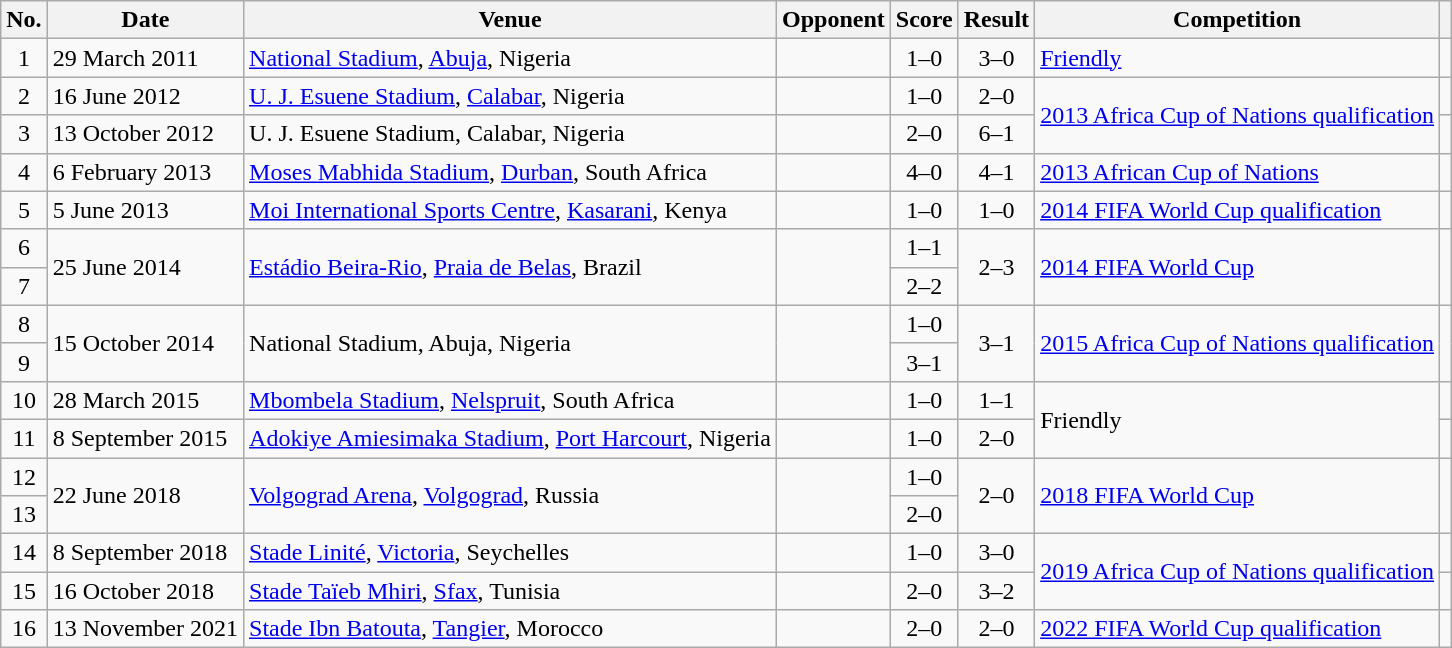<table class="wikitable sortable">
<tr>
<th scope="col">No.</th>
<th scope="col">Date</th>
<th scope="col">Venue</th>
<th scope="col">Opponent</th>
<th scope="col">Score</th>
<th scope="col">Result</th>
<th scope="col">Competition</th>
<th scope="col" class="unsortable"></th>
</tr>
<tr>
<td align="center">1</td>
<td>29 March 2011</td>
<td><a href='#'>National Stadium</a>, <a href='#'>Abuja</a>, Nigeria</td>
<td></td>
<td align="center">1–0</td>
<td align="center">3–0</td>
<td><a href='#'>Friendly</a></td>
<td></td>
</tr>
<tr>
<td align="center">2</td>
<td>16 June 2012</td>
<td><a href='#'>U. J. Esuene Stadium</a>, <a href='#'>Calabar</a>, Nigeria</td>
<td></td>
<td align="center">1–0</td>
<td align="center">2–0</td>
<td rowspan="2"><a href='#'>2013 Africa Cup of Nations qualification</a></td>
<td></td>
</tr>
<tr>
<td align="center">3</td>
<td>13 October 2012</td>
<td>U. J. Esuene Stadium, Calabar, Nigeria</td>
<td></td>
<td align="center">2–0</td>
<td align="center">6–1</td>
<td></td>
</tr>
<tr>
<td align="center">4</td>
<td>6 February 2013</td>
<td><a href='#'>Moses Mabhida Stadium</a>, <a href='#'>Durban</a>, South Africa</td>
<td></td>
<td align="center">4–0</td>
<td align="center">4–1</td>
<td><a href='#'>2013 African Cup of Nations</a></td>
<td></td>
</tr>
<tr>
<td align="center">5</td>
<td>5 June 2013</td>
<td><a href='#'>Moi International Sports Centre</a>, <a href='#'>Kasarani</a>, Kenya</td>
<td></td>
<td align="center">1–0</td>
<td align="center">1–0</td>
<td><a href='#'>2014 FIFA World Cup qualification</a></td>
<td></td>
</tr>
<tr>
<td align="center">6</td>
<td rowspan="2">25 June 2014</td>
<td rowspan="2"><a href='#'>Estádio Beira-Rio</a>, <a href='#'>Praia de Belas</a>, Brazil</td>
<td rowspan="2"></td>
<td align="center">1–1</td>
<td rowspan="2" align="center">2–3</td>
<td rowspan="2"><a href='#'>2014 FIFA World Cup</a></td>
<td rowspan="2"></td>
</tr>
<tr>
<td align="center">7</td>
<td align="center">2–2</td>
</tr>
<tr>
<td align="center">8</td>
<td rowspan="2">15 October 2014</td>
<td rowspan="2">National Stadium, Abuja, Nigeria</td>
<td rowspan="2"></td>
<td align="center">1–0</td>
<td rowspan="2" align="center">3–1</td>
<td rowspan="2"><a href='#'>2015 Africa Cup of Nations qualification</a></td>
<td rowspan="2"></td>
</tr>
<tr>
<td align="center">9</td>
<td align="center">3–1</td>
</tr>
<tr>
<td align="center">10</td>
<td>28 March 2015</td>
<td><a href='#'>Mbombela Stadium</a>, <a href='#'>Nelspruit</a>, South Africa</td>
<td></td>
<td align="center">1–0</td>
<td align="center">1–1</td>
<td rowspan="2">Friendly</td>
<td></td>
</tr>
<tr>
<td align="center">11</td>
<td>8 September 2015</td>
<td><a href='#'>Adokiye Amiesimaka Stadium</a>, <a href='#'>Port Harcourt</a>, Nigeria</td>
<td></td>
<td align="center">1–0</td>
<td align="center">2–0</td>
<td></td>
</tr>
<tr>
<td align="center">12</td>
<td rowspan="2">22 June 2018</td>
<td rowspan="2"><a href='#'>Volgograd Arena</a>, <a href='#'>Volgograd</a>, Russia</td>
<td rowspan="2"></td>
<td align="center">1–0</td>
<td rowspan="2" align="center">2–0</td>
<td rowspan="2"><a href='#'>2018 FIFA World Cup</a></td>
<td rowspan="2"></td>
</tr>
<tr>
<td align="center">13</td>
<td align="center">2–0</td>
</tr>
<tr>
<td align="center">14</td>
<td>8 September 2018</td>
<td><a href='#'>Stade Linité</a>, <a href='#'>Victoria</a>, Seychelles</td>
<td></td>
<td align="center">1–0</td>
<td align="center">3–0</td>
<td rowspan="2"><a href='#'>2019 Africa Cup of Nations qualification</a></td>
<td></td>
</tr>
<tr>
<td align="center">15</td>
<td>16 October 2018</td>
<td><a href='#'>Stade Taïeb Mhiri</a>, <a href='#'>Sfax</a>, Tunisia</td>
<td></td>
<td align="center">2–0</td>
<td align="center">3–2</td>
<td></td>
</tr>
<tr>
<td align="center">16</td>
<td>13 November 2021</td>
<td><a href='#'>Stade Ibn Batouta</a>, <a href='#'>Tangier</a>, Morocco</td>
<td></td>
<td align="center">2–0</td>
<td align="center">2–0</td>
<td><a href='#'>2022 FIFA World Cup qualification</a></td>
<td></td>
</tr>
</table>
